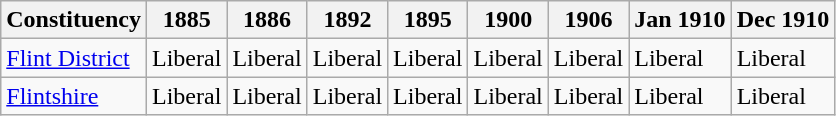<table class="wikitable">
<tr>
<th>Constituency</th>
<th>1885</th>
<th>1886</th>
<th>1892</th>
<th>1895</th>
<th>1900</th>
<th>1906</th>
<th>Jan 1910</th>
<th>Dec 1910</th>
</tr>
<tr>
<td><a href='#'>Flint District</a></td>
<td bgcolor=>Liberal</td>
<td bgcolor=>Liberal</td>
<td bgcolor=>Liberal</td>
<td bgcolor=>Liberal</td>
<td bgcolor=>Liberal</td>
<td bgcolor=>Liberal</td>
<td bgcolor=>Liberal</td>
<td bgcolor=>Liberal</td>
</tr>
<tr>
<td><a href='#'>Flintshire</a></td>
<td bgcolor=>Liberal</td>
<td bgcolor=>Liberal</td>
<td bgcolor=>Liberal</td>
<td bgcolor=>Liberal</td>
<td bgcolor=>Liberal</td>
<td bgcolor=>Liberal</td>
<td bgcolor=>Liberal</td>
<td bgcolor=>Liberal</td>
</tr>
</table>
